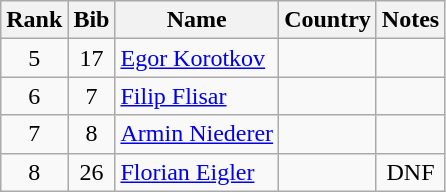<table class="wikitable sortable" style="text-align:center">
<tr>
<th>Rank</th>
<th>Bib</th>
<th>Name</th>
<th>Country</th>
<th>Notes</th>
</tr>
<tr>
<td>5</td>
<td>17</td>
<td align=left><a href='#'>Egor Korotkov</a></td>
<td align=left></td>
<td></td>
</tr>
<tr>
<td>6</td>
<td>7</td>
<td align=left><a href='#'>Filip Flisar</a></td>
<td align=left></td>
<td></td>
</tr>
<tr>
<td>7</td>
<td>8</td>
<td align=left><a href='#'>Armin Niederer</a></td>
<td align=left></td>
<td></td>
</tr>
<tr>
<td>8</td>
<td>26</td>
<td align=left><a href='#'>Florian Eigler</a></td>
<td align=left></td>
<td>DNF</td>
</tr>
</table>
